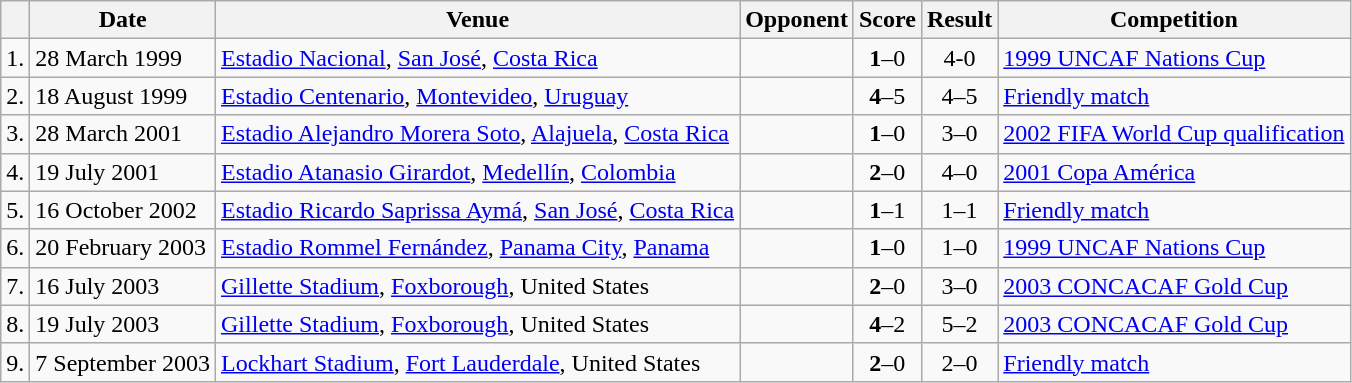<table class="wikitable">
<tr>
<th></th>
<th>Date</th>
<th>Venue</th>
<th>Opponent</th>
<th>Score</th>
<th>Result</th>
<th>Competition</th>
</tr>
<tr>
<td align="center">1.</td>
<td>28 March 1999</td>
<td><a href='#'>Estadio Nacional</a>, <a href='#'>San José</a>, <a href='#'>Costa Rica</a></td>
<td></td>
<td align="center"><strong>1</strong>–0</td>
<td align="center">4-0</td>
<td><a href='#'>1999 UNCAF Nations Cup</a></td>
</tr>
<tr>
<td align="center">2.</td>
<td>18 August 1999</td>
<td><a href='#'>Estadio Centenario</a>, <a href='#'>Montevideo</a>, <a href='#'>Uruguay</a></td>
<td></td>
<td align="center"><strong>4</strong>–5</td>
<td align="center">4–5</td>
<td><a href='#'>Friendly match</a></td>
</tr>
<tr>
<td align="center">3.</td>
<td>28 March 2001</td>
<td><a href='#'>Estadio Alejandro Morera Soto</a>, <a href='#'>Alajuela</a>, <a href='#'>Costa Rica</a></td>
<td></td>
<td align="center"><strong>1</strong>–0</td>
<td align="center">3–0</td>
<td><a href='#'>2002 FIFA World Cup qualification</a></td>
</tr>
<tr>
<td align="center">4.</td>
<td>19 July 2001</td>
<td><a href='#'>Estadio Atanasio Girardot</a>, <a href='#'>Medellín</a>, <a href='#'>Colombia</a></td>
<td></td>
<td align="center"><strong>2</strong>–0</td>
<td align="center">4–0</td>
<td><a href='#'>2001 Copa América</a></td>
</tr>
<tr>
<td align="center">5.</td>
<td>16 October 2002</td>
<td><a href='#'>Estadio Ricardo Saprissa Aymá</a>, <a href='#'>San José</a>, <a href='#'>Costa Rica</a></td>
<td></td>
<td align="center"><strong>1</strong>–1</td>
<td align="center">1–1</td>
<td><a href='#'>Friendly match</a></td>
</tr>
<tr>
<td align="center">6.</td>
<td>20 February 2003</td>
<td><a href='#'>Estadio Rommel Fernández</a>, <a href='#'>Panama City</a>, <a href='#'>Panama</a></td>
<td></td>
<td align="center"><strong>1</strong>–0</td>
<td align="center">1–0</td>
<td><a href='#'>1999 UNCAF Nations Cup</a></td>
</tr>
<tr>
<td align="center">7.</td>
<td>16 July 2003</td>
<td><a href='#'>Gillette Stadium</a>, <a href='#'>Foxborough</a>, United States</td>
<td></td>
<td align="center"><strong>2</strong>–0</td>
<td align="center">3–0</td>
<td><a href='#'>2003 CONCACAF Gold Cup</a></td>
</tr>
<tr>
<td align="center">8.</td>
<td>19 July 2003</td>
<td><a href='#'>Gillette Stadium</a>, <a href='#'>Foxborough</a>, United States</td>
<td></td>
<td align="center"><strong>4</strong>–2</td>
<td align="center">5–2</td>
<td><a href='#'>2003 CONCACAF Gold Cup</a></td>
</tr>
<tr>
<td align="center">9.</td>
<td>7 September 2003</td>
<td><a href='#'>Lockhart Stadium</a>, <a href='#'>Fort Lauderdale</a>, United States</td>
<td></td>
<td align="center"><strong>2</strong>–0</td>
<td align="center">2–0</td>
<td><a href='#'>Friendly match</a></td>
</tr>
</table>
